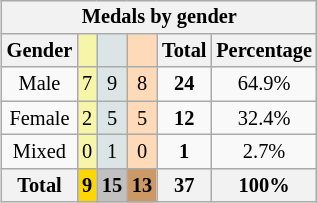<table class=wikitable style=font-size:85%;float:right;text-align:center>
<tr>
<th colspan=6>Medals by gender</th>
</tr>
<tr>
<th>Gender</th>
<td bgcolor=F7F6A8></td>
<td bgcolor=DCE5E5></td>
<td bgcolor=FFDAB9></td>
<th>Total</th>
<th>Percentage</th>
</tr>
<tr>
<td>Male</td>
<td bgcolor=F7F6A8>7</td>
<td bgcolor=DCE5E5>9</td>
<td bgcolor=FFDAB9>8</td>
<td><strong>24</strong></td>
<td>64.9%</td>
</tr>
<tr>
<td>Female</td>
<td bgcolor=F7F6A8>2</td>
<td bgcolor=DCE5E5>5</td>
<td bgcolor=FFDAB9>5</td>
<td><strong>12</strong></td>
<td>32.4%</td>
</tr>
<tr>
<td>Mixed</td>
<td bgcolor=F7F6A8>0</td>
<td bgcolor=DCE5E5>1</td>
<td bgcolor=FFDAB9>0</td>
<td><strong>1</strong></td>
<td>2.7%</td>
</tr>
<tr>
<th>Total</th>
<th style=background:gold>9</th>
<th style=background:silver>15</th>
<th style=background:#c96>13</th>
<th>37</th>
<th>100%</th>
</tr>
</table>
